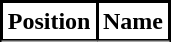<table class="wikitable sortable">
<tr>
<th style="background:#FFF; color:#000; border:2px solid #000;" scope="col">Position</th>
<th style="background:#FFF; color:#000; border:2px solid #000;" scope="col">Name</th>
</tr>
<tr>
</tr>
</table>
